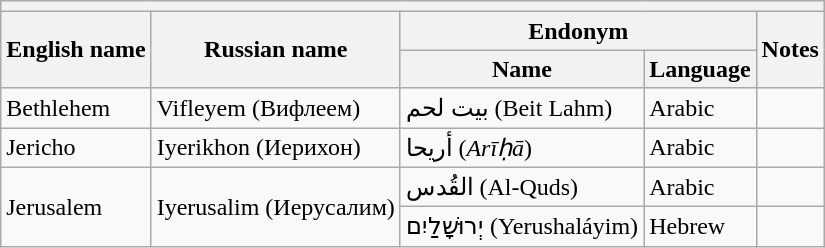<table class="wikitable sortable">
<tr>
<th colspan="5"></th>
</tr>
<tr>
<th rowspan="2">English name</th>
<th rowspan="2">Russian name</th>
<th colspan="2">Endonym</th>
<th rowspan="2">Notes</th>
</tr>
<tr>
<th>Name</th>
<th>Language</th>
</tr>
<tr>
<td>Bethlehem</td>
<td>Vifleyem (Вифлеем)</td>
<td>بيت لحم (Beit Lahm)</td>
<td>Arabic</td>
<td></td>
</tr>
<tr>
<td>Jericho</td>
<td>Iyerikhon (Иерихон)</td>
<td>أريحا (<em>Arīḥā</em>)</td>
<td>Arabic</td>
<td></td>
</tr>
<tr>
<td rowspan="2">Jerusalem</td>
<td rowspan="2">Iyerusalim (Иерусалим)</td>
<td>القُدس (Al-Quds)</td>
<td>Arabic</td>
<td></td>
</tr>
<tr>
<td>יְרוּשָׁלַיִם (Yerushaláyim)</td>
<td>Hebrew</td>
<td></td>
</tr>
</table>
